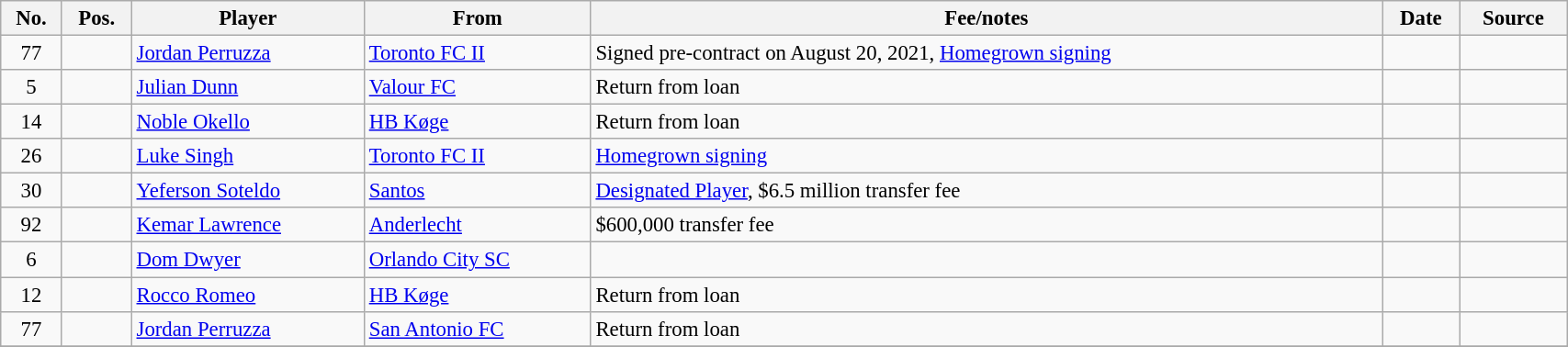<table class="wikitable sortable" style=" text-align:center; font-size:95%; width:90%; text-align:left;">
<tr>
<th>No.</th>
<th>Pos.</th>
<th>Player</th>
<th>From</th>
<th>Fee/notes</th>
<th>Date</th>
<th>Source</th>
</tr>
<tr>
<td align=center>77</td>
<td align=center></td>
<td> <a href='#'>Jordan Perruzza</a></td>
<td> <a href='#'>Toronto FC II</a></td>
<td>Signed pre-contract on August 20, 2021, <a href='#'>Homegrown signing</a></td>
<td></td>
<td></td>
</tr>
<tr>
<td align=center>5</td>
<td align=center></td>
<td> <a href='#'>Julian Dunn</a></td>
<td> <a href='#'>Valour FC</a></td>
<td>Return from loan</td>
<td></td>
<td></td>
</tr>
<tr>
<td align=center>14</td>
<td align=center></td>
<td> <a href='#'>Noble Okello</a></td>
<td> <a href='#'>HB Køge</a></td>
<td>Return from loan</td>
<td></td>
<td></td>
</tr>
<tr>
<td align=center>26</td>
<td align=center></td>
<td> <a href='#'>Luke Singh</a></td>
<td> <a href='#'>Toronto FC II</a></td>
<td><a href='#'>Homegrown signing</a></td>
<td></td>
<td></td>
</tr>
<tr>
<td align=center>30</td>
<td align=center></td>
<td> <a href='#'>Yeferson Soteldo</a></td>
<td> <a href='#'>Santos</a></td>
<td><a href='#'>Designated Player</a>, $6.5 million transfer fee</td>
<td></td>
<td></td>
</tr>
<tr>
<td align=center>92</td>
<td align=center></td>
<td> <a href='#'>Kemar Lawrence</a></td>
<td> <a href='#'>Anderlecht</a></td>
<td>$600,000 transfer fee</td>
<td></td>
<td></td>
</tr>
<tr>
<td align=center>6</td>
<td align=center></td>
<td> <a href='#'>Dom Dwyer</a></td>
<td> <a href='#'>Orlando City SC</a></td>
<td></td>
<td></td>
<td></td>
</tr>
<tr>
<td align=center>12</td>
<td align=center></td>
<td> <a href='#'>Rocco Romeo</a></td>
<td> <a href='#'>HB Køge</a></td>
<td>Return from loan</td>
<td></td>
<td></td>
</tr>
<tr>
<td align=center>77</td>
<td align=center></td>
<td> <a href='#'>Jordan Perruzza</a></td>
<td> <a href='#'>San Antonio FC</a></td>
<td>Return from loan</td>
<td></td>
<td></td>
</tr>
<tr>
</tr>
</table>
